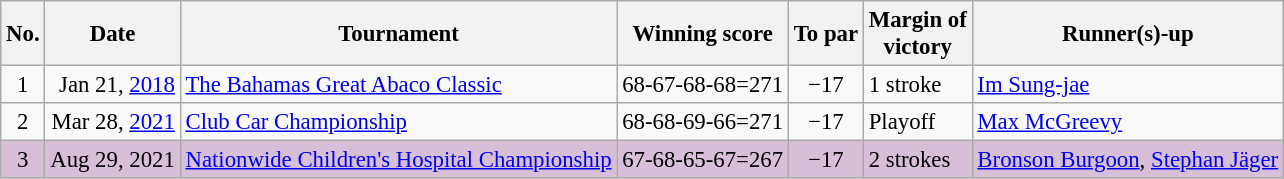<table class="wikitable" style="font-size:95%;">
<tr>
<th>No.</th>
<th>Date</th>
<th>Tournament</th>
<th>Winning score</th>
<th>To par</th>
<th>Margin of<br>victory</th>
<th>Runner(s)-up</th>
</tr>
<tr>
<td align=center>1</td>
<td align=right>Jan 21, <a href='#'>2018</a></td>
<td><a href='#'>The Bahamas Great Abaco Classic</a></td>
<td align=right>68-67-68-68=271</td>
<td align=center>−17</td>
<td>1 stroke</td>
<td> <a href='#'>Im Sung-jae</a></td>
</tr>
<tr>
<td align=center>2</td>
<td align=right>Mar 28, <a href='#'>2021</a></td>
<td><a href='#'>Club Car Championship</a></td>
<td align=right>68-68-69-66=271</td>
<td align=center>−17</td>
<td>Playoff</td>
<td> <a href='#'>Max McGreevy</a></td>
</tr>
<tr style="background:#D8BFD8;">
<td align=center>3</td>
<td align=right>Aug 29, 2021</td>
<td><a href='#'>Nationwide Children's Hospital Championship</a></td>
<td align=right>67-68-65-67=267</td>
<td align=center>−17</td>
<td>2 strokes</td>
<td> <a href='#'>Bronson Burgoon</a>,  <a href='#'>Stephan Jäger</a></td>
</tr>
</table>
